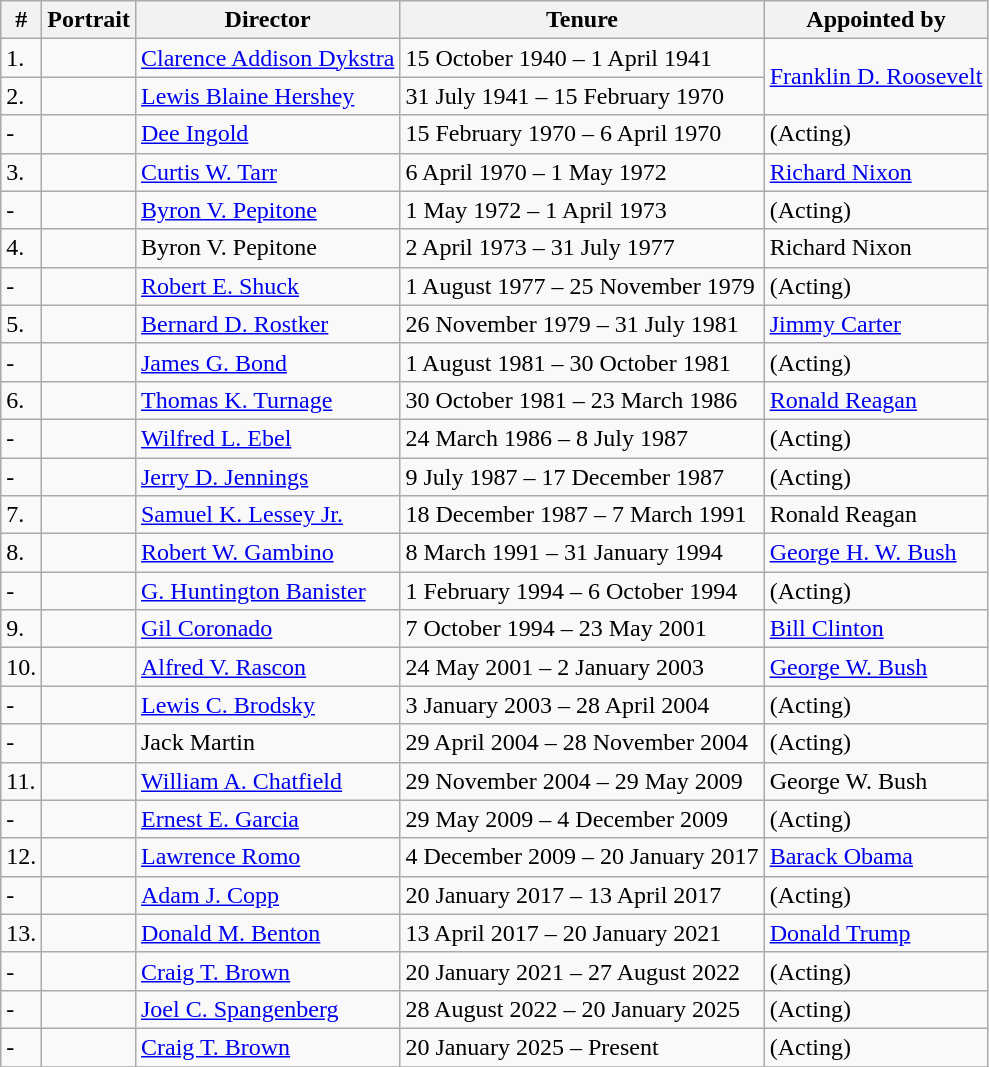<table class="wikitable">
<tr>
<th>#</th>
<th>Portrait</th>
<th>Director</th>
<th>Tenure</th>
<th>Appointed by</th>
</tr>
<tr>
<td>1.</td>
<td></td>
<td><a href='#'>Clarence Addison Dykstra</a></td>
<td>15 October 1940 – 1 April 1941</td>
<td rowspan="2"><a href='#'>Franklin D. Roosevelt</a></td>
</tr>
<tr>
<td>2.</td>
<td></td>
<td><a href='#'>Lewis Blaine Hershey</a></td>
<td>31 July 1941 – 15 February 1970</td>
</tr>
<tr>
<td>-</td>
<td></td>
<td><a href='#'>Dee Ingold</a></td>
<td>15 February 1970 – 6 April 1970</td>
<td>(Acting)</td>
</tr>
<tr>
<td>3.</td>
<td></td>
<td><a href='#'>Curtis W. Tarr</a></td>
<td>6 April 1970 – 1 May 1972</td>
<td><a href='#'>Richard Nixon</a></td>
</tr>
<tr>
<td>-</td>
<td></td>
<td><a href='#'>Byron V. Pepitone</a></td>
<td>1 May 1972 – 1 April 1973</td>
<td>(Acting)</td>
</tr>
<tr>
<td>4.</td>
<td></td>
<td>Byron V. Pepitone</td>
<td>2 April 1973 – 31 July 1977</td>
<td>Richard Nixon</td>
</tr>
<tr>
<td>-</td>
<td></td>
<td><a href='#'>Robert E. Shuck</a></td>
<td>1 August 1977 – 25 November 1979</td>
<td>(Acting)</td>
</tr>
<tr>
<td>5.</td>
<td></td>
<td><a href='#'>Bernard D. Rostker</a></td>
<td>26 November 1979 – 31 July 1981</td>
<td><a href='#'>Jimmy Carter</a></td>
</tr>
<tr>
<td>-</td>
<td></td>
<td><a href='#'>James G. Bond</a></td>
<td>1 August 1981 – 30 October 1981</td>
<td>(Acting)</td>
</tr>
<tr>
<td>6.</td>
<td></td>
<td><a href='#'>Thomas K. Turnage</a></td>
<td>30 October 1981 – 23 March 1986</td>
<td><a href='#'>Ronald Reagan</a></td>
</tr>
<tr>
<td>-</td>
<td></td>
<td><a href='#'>Wilfred L. Ebel</a></td>
<td>24 March 1986 – 8 July 1987</td>
<td>(Acting)</td>
</tr>
<tr>
<td>-</td>
<td></td>
<td><a href='#'>Jerry D. Jennings</a></td>
<td>9 July 1987 – 17 December 1987</td>
<td>(Acting)</td>
</tr>
<tr>
<td>7.</td>
<td></td>
<td><a href='#'>Samuel K. Lessey Jr.</a></td>
<td>18 December 1987 – 7 March 1991</td>
<td>Ronald Reagan</td>
</tr>
<tr>
<td>8.</td>
<td></td>
<td><a href='#'>Robert W. Gambino</a></td>
<td>8 March 1991 – 31 January 1994</td>
<td><a href='#'>George H. W. Bush</a></td>
</tr>
<tr>
<td>-</td>
<td></td>
<td><a href='#'>G. Huntington Banister</a></td>
<td>1 February 1994 – 6 October 1994</td>
<td>(Acting)</td>
</tr>
<tr>
<td>9.</td>
<td></td>
<td><a href='#'>Gil Coronado</a></td>
<td>7 October 1994 – 23 May 2001</td>
<td><a href='#'>Bill Clinton</a></td>
</tr>
<tr>
<td>10.</td>
<td></td>
<td><a href='#'>Alfred V. Rascon</a></td>
<td>24 May 2001 – 2 January 2003</td>
<td><a href='#'>George W. Bush</a></td>
</tr>
<tr>
<td>-</td>
<td></td>
<td><a href='#'>Lewis C. Brodsky</a></td>
<td>3 January 2003 – 28 April 2004</td>
<td>(Acting)</td>
</tr>
<tr>
<td>-</td>
<td></td>
<td>Jack Martin</td>
<td>29 April 2004 – 28 November 2004</td>
<td>(Acting)</td>
</tr>
<tr>
<td>11.</td>
<td></td>
<td><a href='#'>William A. Chatfield</a></td>
<td>29 November 2004 – 29 May 2009</td>
<td>George W. Bush</td>
</tr>
<tr>
<td>-</td>
<td></td>
<td><a href='#'>Ernest E. Garcia</a></td>
<td>29 May 2009 – 4 December 2009</td>
<td>(Acting)</td>
</tr>
<tr>
<td>12.</td>
<td></td>
<td><a href='#'>Lawrence Romo</a></td>
<td>4 December 2009 – 20 January 2017</td>
<td><a href='#'>Barack Obama</a></td>
</tr>
<tr>
<td>-</td>
<td></td>
<td><a href='#'>Adam J. Copp</a></td>
<td>20 January 2017 – 13 April 2017</td>
<td>(Acting)</td>
</tr>
<tr>
<td>13.</td>
<td></td>
<td><a href='#'>Donald M. Benton</a></td>
<td>13 April 2017 – 20 January 2021</td>
<td><a href='#'>Donald Trump</a></td>
</tr>
<tr>
<td>-</td>
<td></td>
<td><a href='#'>Craig T. Brown</a></td>
<td>20 January 2021 – 27 August 2022</td>
<td>(Acting)</td>
</tr>
<tr>
<td>-</td>
<td></td>
<td><a href='#'>Joel C. Spangenberg</a></td>
<td>28 August 2022 – 20 January 2025</td>
<td>(Acting)</td>
</tr>
<tr>
<td>-</td>
<td></td>
<td><a href='#'>Craig T. Brown</a></td>
<td>20 January 2025 – Present</td>
<td>(Acting)</td>
</tr>
<tr>
</tr>
</table>
